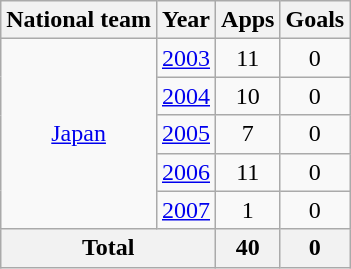<table class="wikitable" style="text-align:center">
<tr>
<th>National team</th>
<th>Year</th>
<th>Apps</th>
<th>Goals</th>
</tr>
<tr>
<td rowspan="5"><a href='#'>Japan</a></td>
<td><a href='#'>2003</a></td>
<td>11</td>
<td>0</td>
</tr>
<tr>
<td><a href='#'>2004</a></td>
<td>10</td>
<td>0</td>
</tr>
<tr>
<td><a href='#'>2005</a></td>
<td>7</td>
<td>0</td>
</tr>
<tr>
<td><a href='#'>2006</a></td>
<td>11</td>
<td>0</td>
</tr>
<tr>
<td><a href='#'>2007</a></td>
<td>1</td>
<td>0</td>
</tr>
<tr>
<th colspan="2">Total</th>
<th>40</th>
<th>0</th>
</tr>
</table>
